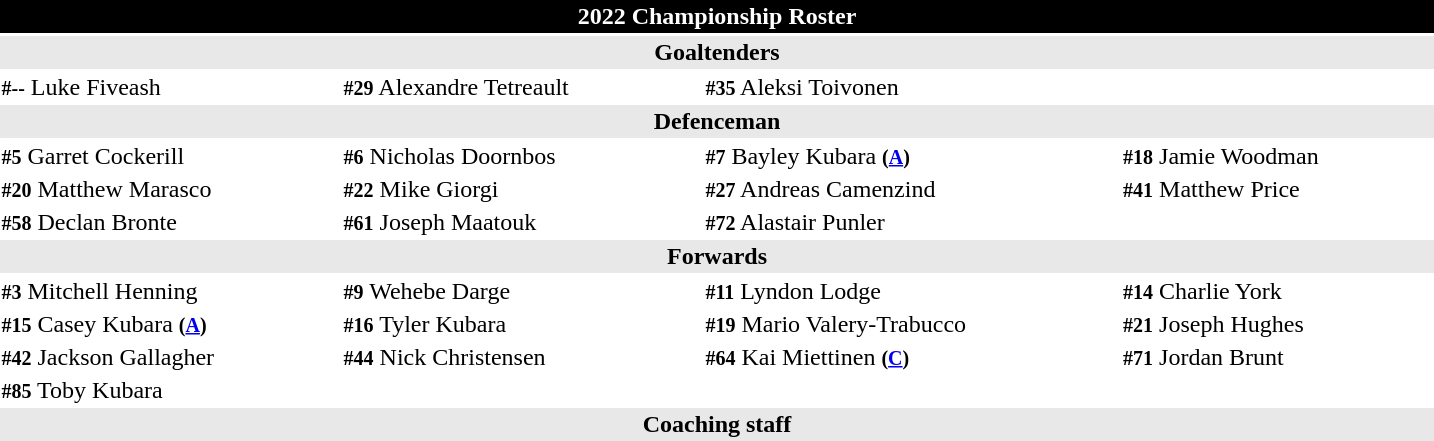<table class="toccolours" style="width:60em">
<tr>
<th colspan="4" style="background:#000000;color:white;border:#000000 1px solid">2022 Championship Roster</th>
</tr>
<tr>
<th colspan="4" style="background:#e8e8e8;color:black;border:#e8e8e8 1px solid">Goaltenders</th>
</tr>
<tr>
<td> <small><strong>#--</strong></small> Luke Fiveash</td>
<td> <small><strong>#29</strong></small> Alexandre Tetreault</td>
<td> <small><strong>#35</strong></small> Aleksi Toivonen</td>
<td></td>
</tr>
<tr>
<th colspan="4" style="background:#e8e8e8;color:black;border:#e8e8e8 1px solid">Defenceman</th>
</tr>
<tr>
<td> <small><strong>#5</strong></small> Garret Cockerill</td>
<td> <small><strong>#6</strong></small> Nicholas Doornbos</td>
<td> <small><strong>#7</strong></small> Bayley Kubara <small><strong>(<a href='#'>A</a>)</strong></small></td>
<td> <small><strong>#18</strong></small> Jamie Woodman</td>
</tr>
<tr>
<td> <small><strong>#20</strong></small> Matthew Marasco</td>
<td> <small><strong>#22</strong></small> Mike Giorgi</td>
<td> <small><strong>#27</strong></small> Andreas Camenzind</td>
<td> <small><strong>#41</strong></small> Matthew Price</td>
</tr>
<tr>
<td> <small><strong>#58</strong></small> Declan Bronte</td>
<td> <small><strong>#61</strong></small> Joseph Maatouk</td>
<td> <small><strong>#72</strong></small> Alastair Punler</td>
<td></td>
</tr>
<tr>
<th colspan="4" style="background:#e8e8e8;color:black;border:#e8e8e8 1px solid">Forwards</th>
</tr>
<tr>
<td> <small><strong>#3</strong></small> Mitchell Henning</td>
<td> <small><strong>#9</strong></small> Wehebe Darge</td>
<td> <small><strong>#11</strong></small> Lyndon Lodge</td>
<td> <small><strong>#14</strong></small> Charlie York</td>
</tr>
<tr>
<td> <small><strong>#15</strong></small> Casey Kubara <small><strong>(<a href='#'>A</a>)</strong></small></td>
<td> <small><strong>#16</strong></small> Tyler Kubara</td>
<td> <small><strong>#19</strong></small> Mario Valery-Trabucco</td>
<td> <small><strong>#21</strong></small> Joseph Hughes</td>
</tr>
<tr>
<td> <small><strong>#42</strong></small> Jackson Gallagher</td>
<td> <small><strong>#44</strong></small> Nick Christensen</td>
<td> <small><strong>#64</strong></small> Kai Miettinen <small><strong>(<a href='#'>C</a>)</strong></small></td>
<td> <small><strong>#71</strong></small> Jordan Brunt</td>
</tr>
<tr>
<td> <small><strong>#85</strong></small> Toby Kubara</td>
<td></td>
</tr>
<tr>
<th colspan="4" style="background:#e8e8e8;color:black;border:#e8e8e8 1px solid">Coaching staff</th>
</tr>
<tr>
<td colspan="2"></td>
<td colspan="2"></td>
</tr>
<tr>
</tr>
</table>
